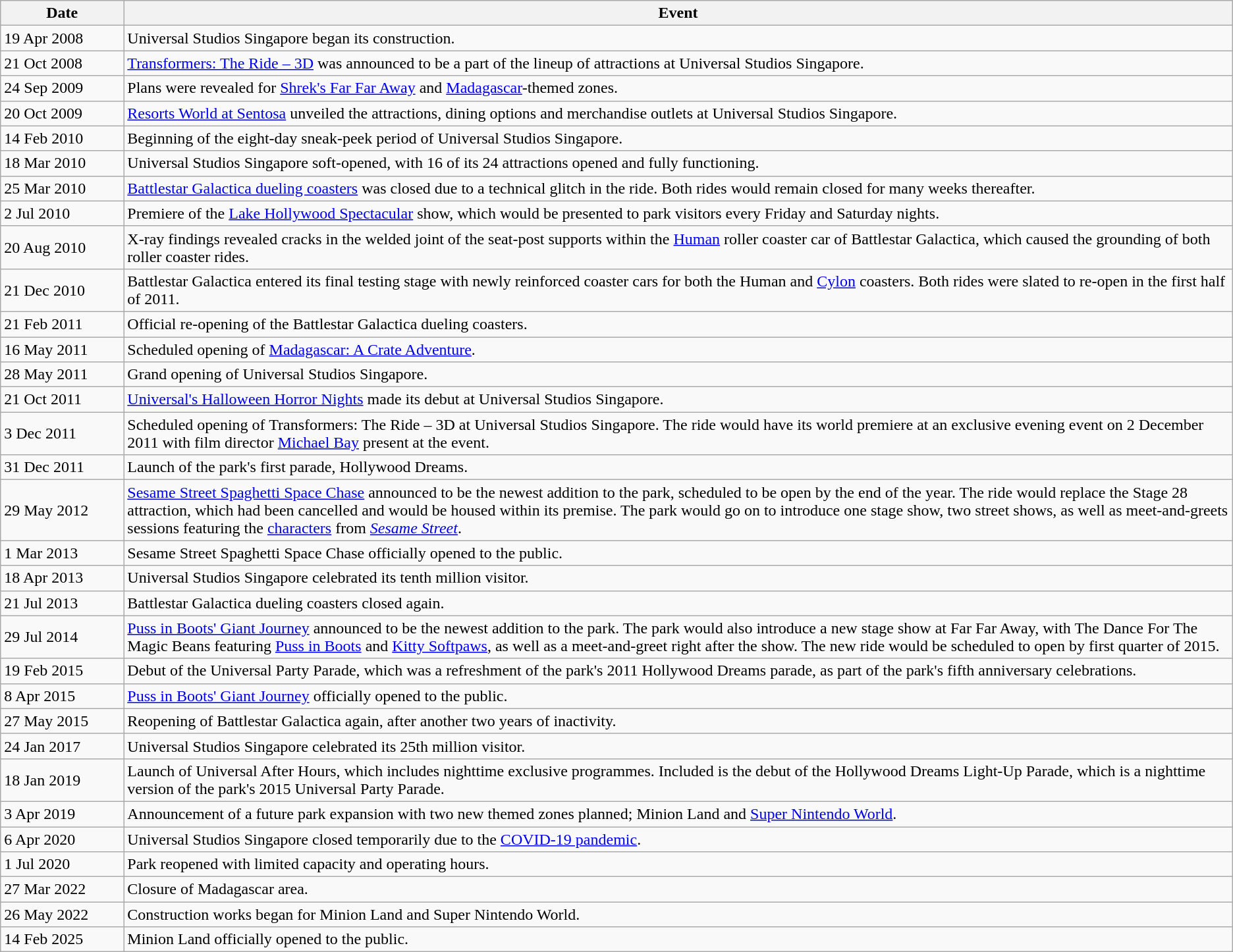<table class="wikitable sortable collapsible">
<tr>
<th style="width: 10%;">Date</th>
<th class="unsortable">Event</th>
</tr>
<tr>
<td>19 Apr 2008</td>
<td>Universal Studios Singapore began its construction.</td>
</tr>
<tr>
<td>21 Oct 2008</td>
<td><a href='#'>Transformers: The Ride – 3D</a> was announced to be a part of the lineup of attractions at Universal Studios Singapore.</td>
</tr>
<tr>
<td>24 Sep 2009</td>
<td>Plans were revealed for <a href='#'>Shrek's Far Far Away</a> and <a href='#'>Madagascar</a>-themed zones.</td>
</tr>
<tr>
<td>20 Oct 2009</td>
<td><a href='#'>Resorts World at Sentosa</a> unveiled the attractions, dining options and merchandise outlets at Universal Studios Singapore.</td>
</tr>
<tr>
<td>14 Feb 2010</td>
<td>Beginning of the eight-day sneak-peek period of Universal Studios Singapore.</td>
</tr>
<tr>
<td>18 Mar 2010</td>
<td>Universal Studios Singapore soft-opened, with 16 of its 24 attractions opened and fully functioning.</td>
</tr>
<tr>
<td>25 Mar 2010</td>
<td><a href='#'>Battlestar Galactica dueling coasters</a> was closed due to a technical glitch in the ride. Both rides would remain closed for many weeks thereafter.</td>
</tr>
<tr>
<td>2 Jul 2010</td>
<td>Premiere of the <a href='#'>Lake Hollywood Spectacular</a> show, which would be presented to park visitors every Friday and Saturday nights.</td>
</tr>
<tr>
<td>20 Aug 2010</td>
<td>X-ray findings revealed cracks in the welded joint of the seat-post supports within the <a href='#'>Human</a> roller coaster car of Battlestar Galactica, which caused the grounding of both roller coaster rides.</td>
</tr>
<tr>
<td>21 Dec 2010</td>
<td>Battlestar Galactica entered its final testing stage with newly reinforced coaster cars for both the Human and <a href='#'>Cylon</a> coasters. Both rides were slated to re-open in the first half of 2011.</td>
</tr>
<tr>
<td>21 Feb 2011</td>
<td>Official re-opening of the Battlestar Galactica dueling coasters.</td>
</tr>
<tr>
<td>16 May 2011</td>
<td>Scheduled opening of <a href='#'>Madagascar: A Crate Adventure</a>.</td>
</tr>
<tr>
<td>28 May 2011</td>
<td>Grand opening of Universal Studios Singapore.</td>
</tr>
<tr>
<td>21 Oct 2011</td>
<td><a href='#'>Universal's Halloween Horror Nights</a> made its debut at Universal Studios Singapore.</td>
</tr>
<tr>
<td>3 Dec 2011</td>
<td>Scheduled opening of Transformers: The Ride – 3D at Universal Studios Singapore. The ride would have its world premiere at an exclusive evening event on 2 December 2011 with film director <a href='#'>Michael Bay</a> present at the event.</td>
</tr>
<tr>
<td>31 Dec 2011</td>
<td>Launch of the park's first parade, Hollywood Dreams.</td>
</tr>
<tr>
<td>29 May 2012</td>
<td><a href='#'>Sesame Street Spaghetti Space Chase</a> announced to be the newest addition to the park, scheduled to be open by the end of the year. The ride would replace the Stage 28 attraction, which had been cancelled and would be housed within its premise. The park would go on to introduce one stage show, two street shows, as well as meet-and-greets sessions featuring the <a href='#'>characters</a> from <em><a href='#'>Sesame Street</a></em>.</td>
</tr>
<tr>
<td>1 Mar 2013</td>
<td>Sesame Street Spaghetti Space Chase officially opened to the public.</td>
</tr>
<tr>
<td>18 Apr 2013</td>
<td>Universal Studios Singapore celebrated its tenth million visitor.</td>
</tr>
<tr>
<td>21 Jul 2013</td>
<td>Battlestar Galactica dueling coasters closed again.</td>
</tr>
<tr>
<td>29 Jul 2014</td>
<td><a href='#'>Puss in Boots' Giant Journey</a> announced to be the newest addition to the park. The park would also introduce a new stage show at Far Far Away, with The Dance For The Magic Beans featuring <a href='#'>Puss in Boots</a> and <a href='#'>Kitty Softpaws</a>, as well as a meet-and-greet right after the show. The new ride would be scheduled to open by first quarter of 2015.</td>
</tr>
<tr>
<td>19 Feb 2015</td>
<td>Debut of the Universal Party Parade, which was a refreshment of the park's 2011 Hollywood Dreams parade, as part of the park's fifth anniversary celebrations.</td>
</tr>
<tr>
<td>8 Apr 2015</td>
<td><a href='#'>Puss in Boots' Giant Journey</a> officially opened to the public.</td>
</tr>
<tr>
<td>27 May 2015</td>
<td>Reopening of Battlestar Galactica again, after another two years of inactivity.</td>
</tr>
<tr>
<td>24 Jan 2017</td>
<td>Universal Studios Singapore celebrated its 25th million visitor.</td>
</tr>
<tr>
<td>18 Jan 2019</td>
<td>Launch of Universal After Hours, which includes nighttime exclusive programmes. Included is the debut of the Hollywood Dreams Light-Up Parade, which is a nighttime version of the park's 2015 Universal Party Parade.</td>
</tr>
<tr>
<td>3 Apr 2019</td>
<td>Announcement of a future park expansion with two new themed zones planned; Minion Land and <a href='#'>Super Nintendo World</a>.</td>
</tr>
<tr>
<td>6 Apr 2020</td>
<td>Universal Studios Singapore closed temporarily due to the <a href='#'>COVID-19 pandemic</a>.</td>
</tr>
<tr>
<td>1 Jul 2020</td>
<td>Park reopened with limited capacity and operating hours.</td>
</tr>
<tr>
<td>27 Mar 2022</td>
<td>Closure of Madagascar area.</td>
</tr>
<tr>
<td>26 May 2022</td>
<td>Construction works began for Minion Land and Super Nintendo World.</td>
</tr>
<tr>
<td>14 Feb 2025</td>
<td>Minion Land officially opened to the public.</td>
</tr>
</table>
